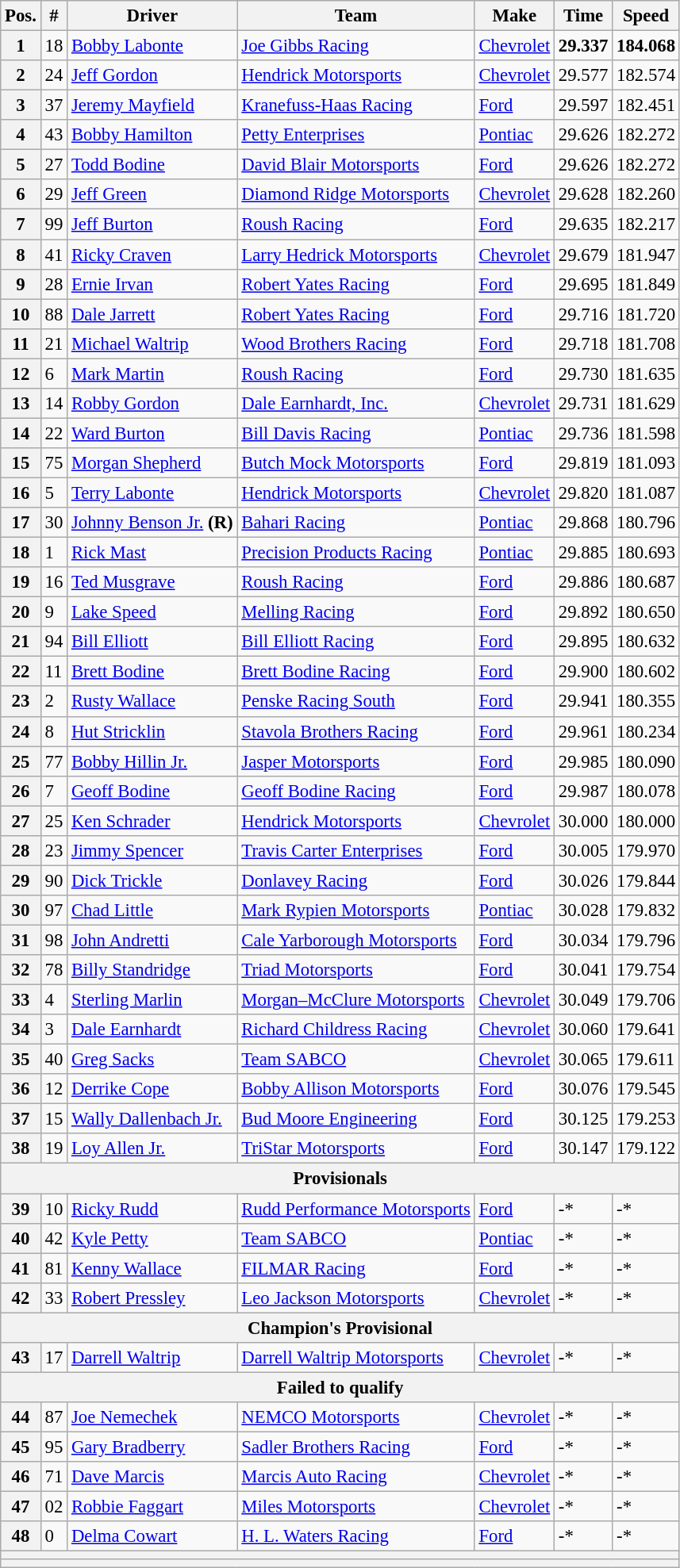<table class="wikitable" style="font-size:95%">
<tr>
<th>Pos.</th>
<th>#</th>
<th>Driver</th>
<th>Team</th>
<th>Make</th>
<th>Time</th>
<th>Speed</th>
</tr>
<tr>
<th>1</th>
<td>18</td>
<td><a href='#'>Bobby Labonte</a></td>
<td><a href='#'>Joe Gibbs Racing</a></td>
<td><a href='#'>Chevrolet</a></td>
<td><strong>29.337</strong></td>
<td><strong>184.068</strong></td>
</tr>
<tr>
<th>2</th>
<td>24</td>
<td><a href='#'>Jeff Gordon</a></td>
<td><a href='#'>Hendrick Motorsports</a></td>
<td><a href='#'>Chevrolet</a></td>
<td>29.577</td>
<td>182.574</td>
</tr>
<tr>
<th>3</th>
<td>37</td>
<td><a href='#'>Jeremy Mayfield</a></td>
<td><a href='#'>Kranefuss-Haas Racing</a></td>
<td><a href='#'>Ford</a></td>
<td>29.597</td>
<td>182.451</td>
</tr>
<tr>
<th>4</th>
<td>43</td>
<td><a href='#'>Bobby Hamilton</a></td>
<td><a href='#'>Petty Enterprises</a></td>
<td><a href='#'>Pontiac</a></td>
<td>29.626</td>
<td>182.272</td>
</tr>
<tr>
<th>5</th>
<td>27</td>
<td><a href='#'>Todd Bodine</a></td>
<td><a href='#'>David Blair Motorsports</a></td>
<td><a href='#'>Ford</a></td>
<td>29.626</td>
<td>182.272</td>
</tr>
<tr>
<th>6</th>
<td>29</td>
<td><a href='#'>Jeff Green</a></td>
<td><a href='#'>Diamond Ridge Motorsports</a></td>
<td><a href='#'>Chevrolet</a></td>
<td>29.628</td>
<td>182.260</td>
</tr>
<tr>
<th>7</th>
<td>99</td>
<td><a href='#'>Jeff Burton</a></td>
<td><a href='#'>Roush Racing</a></td>
<td><a href='#'>Ford</a></td>
<td>29.635</td>
<td>182.217</td>
</tr>
<tr>
<th>8</th>
<td>41</td>
<td><a href='#'>Ricky Craven</a></td>
<td><a href='#'>Larry Hedrick Motorsports</a></td>
<td><a href='#'>Chevrolet</a></td>
<td>29.679</td>
<td>181.947</td>
</tr>
<tr>
<th>9</th>
<td>28</td>
<td><a href='#'>Ernie Irvan</a></td>
<td><a href='#'>Robert Yates Racing</a></td>
<td><a href='#'>Ford</a></td>
<td>29.695</td>
<td>181.849</td>
</tr>
<tr>
<th>10</th>
<td>88</td>
<td><a href='#'>Dale Jarrett</a></td>
<td><a href='#'>Robert Yates Racing</a></td>
<td><a href='#'>Ford</a></td>
<td>29.716</td>
<td>181.720</td>
</tr>
<tr>
<th>11</th>
<td>21</td>
<td><a href='#'>Michael Waltrip</a></td>
<td><a href='#'>Wood Brothers Racing</a></td>
<td><a href='#'>Ford</a></td>
<td>29.718</td>
<td>181.708</td>
</tr>
<tr>
<th>12</th>
<td>6</td>
<td><a href='#'>Mark Martin</a></td>
<td><a href='#'>Roush Racing</a></td>
<td><a href='#'>Ford</a></td>
<td>29.730</td>
<td>181.635</td>
</tr>
<tr>
<th>13</th>
<td>14</td>
<td><a href='#'>Robby Gordon</a></td>
<td><a href='#'>Dale Earnhardt, Inc.</a></td>
<td><a href='#'>Chevrolet</a></td>
<td>29.731</td>
<td>181.629</td>
</tr>
<tr>
<th>14</th>
<td>22</td>
<td><a href='#'>Ward Burton</a></td>
<td><a href='#'>Bill Davis Racing</a></td>
<td><a href='#'>Pontiac</a></td>
<td>29.736</td>
<td>181.598</td>
</tr>
<tr>
<th>15</th>
<td>75</td>
<td><a href='#'>Morgan Shepherd</a></td>
<td><a href='#'>Butch Mock Motorsports</a></td>
<td><a href='#'>Ford</a></td>
<td>29.819</td>
<td>181.093</td>
</tr>
<tr>
<th>16</th>
<td>5</td>
<td><a href='#'>Terry Labonte</a></td>
<td><a href='#'>Hendrick Motorsports</a></td>
<td><a href='#'>Chevrolet</a></td>
<td>29.820</td>
<td>181.087</td>
</tr>
<tr>
<th>17</th>
<td>30</td>
<td><a href='#'>Johnny Benson Jr.</a> <strong>(R)</strong></td>
<td><a href='#'>Bahari Racing</a></td>
<td><a href='#'>Pontiac</a></td>
<td>29.868</td>
<td>180.796</td>
</tr>
<tr>
<th>18</th>
<td>1</td>
<td><a href='#'>Rick Mast</a></td>
<td><a href='#'>Precision Products Racing</a></td>
<td><a href='#'>Pontiac</a></td>
<td>29.885</td>
<td>180.693</td>
</tr>
<tr>
<th>19</th>
<td>16</td>
<td><a href='#'>Ted Musgrave</a></td>
<td><a href='#'>Roush Racing</a></td>
<td><a href='#'>Ford</a></td>
<td>29.886</td>
<td>180.687</td>
</tr>
<tr>
<th>20</th>
<td>9</td>
<td><a href='#'>Lake Speed</a></td>
<td><a href='#'>Melling Racing</a></td>
<td><a href='#'>Ford</a></td>
<td>29.892</td>
<td>180.650</td>
</tr>
<tr>
<th>21</th>
<td>94</td>
<td><a href='#'>Bill Elliott</a></td>
<td><a href='#'>Bill Elliott Racing</a></td>
<td><a href='#'>Ford</a></td>
<td>29.895</td>
<td>180.632</td>
</tr>
<tr>
<th>22</th>
<td>11</td>
<td><a href='#'>Brett Bodine</a></td>
<td><a href='#'>Brett Bodine Racing</a></td>
<td><a href='#'>Ford</a></td>
<td>29.900</td>
<td>180.602</td>
</tr>
<tr>
<th>23</th>
<td>2</td>
<td><a href='#'>Rusty Wallace</a></td>
<td><a href='#'>Penske Racing South</a></td>
<td><a href='#'>Ford</a></td>
<td>29.941</td>
<td>180.355</td>
</tr>
<tr>
<th>24</th>
<td>8</td>
<td><a href='#'>Hut Stricklin</a></td>
<td><a href='#'>Stavola Brothers Racing</a></td>
<td><a href='#'>Ford</a></td>
<td>29.961</td>
<td>180.234</td>
</tr>
<tr>
<th>25</th>
<td>77</td>
<td><a href='#'>Bobby Hillin Jr.</a></td>
<td><a href='#'>Jasper Motorsports</a></td>
<td><a href='#'>Ford</a></td>
<td>29.985</td>
<td>180.090</td>
</tr>
<tr>
<th>26</th>
<td>7</td>
<td><a href='#'>Geoff Bodine</a></td>
<td><a href='#'>Geoff Bodine Racing</a></td>
<td><a href='#'>Ford</a></td>
<td>29.987</td>
<td>180.078</td>
</tr>
<tr>
<th>27</th>
<td>25</td>
<td><a href='#'>Ken Schrader</a></td>
<td><a href='#'>Hendrick Motorsports</a></td>
<td><a href='#'>Chevrolet</a></td>
<td>30.000</td>
<td>180.000</td>
</tr>
<tr>
<th>28</th>
<td>23</td>
<td><a href='#'>Jimmy Spencer</a></td>
<td><a href='#'>Travis Carter Enterprises</a></td>
<td><a href='#'>Ford</a></td>
<td>30.005</td>
<td>179.970</td>
</tr>
<tr>
<th>29</th>
<td>90</td>
<td><a href='#'>Dick Trickle</a></td>
<td><a href='#'>Donlavey Racing</a></td>
<td><a href='#'>Ford</a></td>
<td>30.026</td>
<td>179.844</td>
</tr>
<tr>
<th>30</th>
<td>97</td>
<td><a href='#'>Chad Little</a></td>
<td><a href='#'>Mark Rypien Motorsports</a></td>
<td><a href='#'>Pontiac</a></td>
<td>30.028</td>
<td>179.832</td>
</tr>
<tr>
<th>31</th>
<td>98</td>
<td><a href='#'>John Andretti</a></td>
<td><a href='#'>Cale Yarborough Motorsports</a></td>
<td><a href='#'>Ford</a></td>
<td>30.034</td>
<td>179.796</td>
</tr>
<tr>
<th>32</th>
<td>78</td>
<td><a href='#'>Billy Standridge</a></td>
<td><a href='#'>Triad Motorsports</a></td>
<td><a href='#'>Ford</a></td>
<td>30.041</td>
<td>179.754</td>
</tr>
<tr>
<th>33</th>
<td>4</td>
<td><a href='#'>Sterling Marlin</a></td>
<td><a href='#'>Morgan–McClure Motorsports</a></td>
<td><a href='#'>Chevrolet</a></td>
<td>30.049</td>
<td>179.706</td>
</tr>
<tr>
<th>34</th>
<td>3</td>
<td><a href='#'>Dale Earnhardt</a></td>
<td><a href='#'>Richard Childress Racing</a></td>
<td><a href='#'>Chevrolet</a></td>
<td>30.060</td>
<td>179.641</td>
</tr>
<tr>
<th>35</th>
<td>40</td>
<td><a href='#'>Greg Sacks</a></td>
<td><a href='#'>Team SABCO</a></td>
<td><a href='#'>Chevrolet</a></td>
<td>30.065</td>
<td>179.611</td>
</tr>
<tr>
<th>36</th>
<td>12</td>
<td><a href='#'>Derrike Cope</a></td>
<td><a href='#'>Bobby Allison Motorsports</a></td>
<td><a href='#'>Ford</a></td>
<td>30.076</td>
<td>179.545</td>
</tr>
<tr>
<th>37</th>
<td>15</td>
<td><a href='#'>Wally Dallenbach Jr.</a></td>
<td><a href='#'>Bud Moore Engineering</a></td>
<td><a href='#'>Ford</a></td>
<td>30.125</td>
<td>179.253</td>
</tr>
<tr>
<th>38</th>
<td>19</td>
<td><a href='#'>Loy Allen Jr.</a></td>
<td><a href='#'>TriStar Motorsports</a></td>
<td><a href='#'>Ford</a></td>
<td>30.147</td>
<td>179.122</td>
</tr>
<tr>
<th colspan="7">Provisionals</th>
</tr>
<tr>
<th>39</th>
<td>10</td>
<td><a href='#'>Ricky Rudd</a></td>
<td><a href='#'>Rudd Performance Motorsports</a></td>
<td><a href='#'>Ford</a></td>
<td>-*</td>
<td>-*</td>
</tr>
<tr>
<th>40</th>
<td>42</td>
<td><a href='#'>Kyle Petty</a></td>
<td><a href='#'>Team SABCO</a></td>
<td><a href='#'>Pontiac</a></td>
<td>-*</td>
<td>-*</td>
</tr>
<tr>
<th>41</th>
<td>81</td>
<td><a href='#'>Kenny Wallace</a></td>
<td><a href='#'>FILMAR Racing</a></td>
<td><a href='#'>Ford</a></td>
<td>-*</td>
<td>-*</td>
</tr>
<tr>
<th>42</th>
<td>33</td>
<td><a href='#'>Robert Pressley</a></td>
<td><a href='#'>Leo Jackson Motorsports</a></td>
<td><a href='#'>Chevrolet</a></td>
<td>-*</td>
<td>-*</td>
</tr>
<tr>
<th colspan="7">Champion's Provisional</th>
</tr>
<tr>
<th>43</th>
<td>17</td>
<td><a href='#'>Darrell Waltrip</a></td>
<td><a href='#'>Darrell Waltrip Motorsports</a></td>
<td><a href='#'>Chevrolet</a></td>
<td>-*</td>
<td>-*</td>
</tr>
<tr>
<th colspan="7">Failed to qualify</th>
</tr>
<tr>
<th>44</th>
<td>87</td>
<td><a href='#'>Joe Nemechek</a></td>
<td><a href='#'>NEMCO Motorsports</a></td>
<td><a href='#'>Chevrolet</a></td>
<td>-*</td>
<td>-*</td>
</tr>
<tr>
<th>45</th>
<td>95</td>
<td><a href='#'>Gary Bradberry</a></td>
<td><a href='#'>Sadler Brothers Racing</a></td>
<td><a href='#'>Ford</a></td>
<td>-*</td>
<td>-*</td>
</tr>
<tr>
<th>46</th>
<td>71</td>
<td><a href='#'>Dave Marcis</a></td>
<td><a href='#'>Marcis Auto Racing</a></td>
<td><a href='#'>Chevrolet</a></td>
<td>-*</td>
<td>-*</td>
</tr>
<tr>
<th>47</th>
<td>02</td>
<td><a href='#'>Robbie Faggart</a></td>
<td><a href='#'>Miles Motorsports</a></td>
<td><a href='#'>Chevrolet</a></td>
<td>-*</td>
<td>-*</td>
</tr>
<tr>
<th>48</th>
<td>0</td>
<td><a href='#'>Delma Cowart</a></td>
<td><a href='#'>H. L. Waters Racing</a></td>
<td><a href='#'>Ford</a></td>
<td>-*</td>
<td>-*</td>
</tr>
<tr>
<th colspan="7"></th>
</tr>
<tr>
<th colspan="7"></th>
</tr>
</table>
